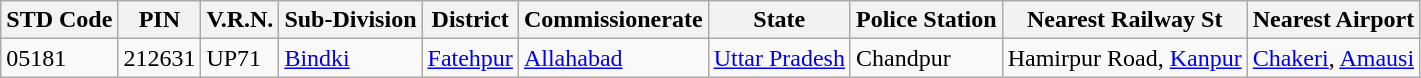<table class="wikitable">
<tr>
<th>STD Code</th>
<th>PIN</th>
<th>V.R.N.</th>
<th>Sub-Division</th>
<th>District</th>
<th>Commissionerate</th>
<th>State</th>
<th>Police Station</th>
<th>Nearest Railway St</th>
<th>Nearest Airport</th>
</tr>
<tr>
<td>05181</td>
<td>212631</td>
<td>UP71</td>
<td><a href='#'>Bindki</a></td>
<td><a href='#'>Fatehpur</a></td>
<td><a href='#'>Allahabad</a></td>
<td><a href='#'>Uttar Pradesh</a></td>
<td>Chandpur</td>
<td>Hamirpur Road, <a href='#'>Kanpur</a></td>
<td><a href='#'>Chakeri</a>, <a href='#'>Amausi</a></td>
</tr>
</table>
